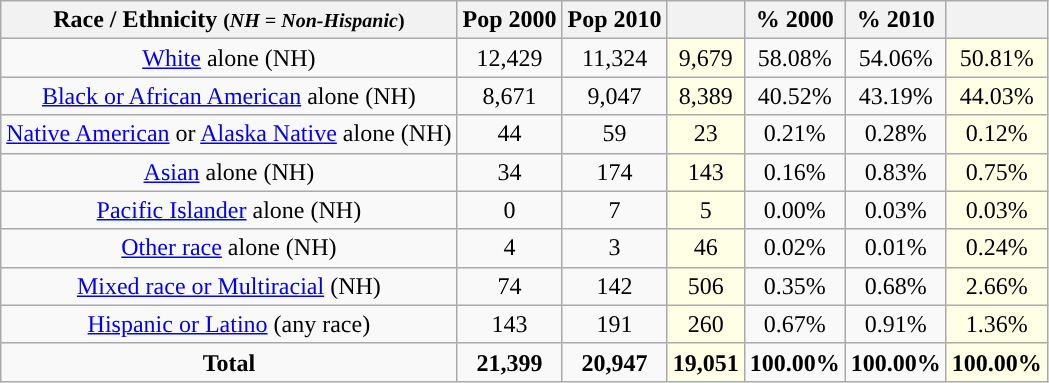<table class="wikitable" style="text-align:center;">
<tr>
<th>Race / Ethnicity <small>(<em>NH = Non-Hispanic</em>)</small></th>
<th>Pop 2000</th>
<th>Pop 2010</th>
<th></th>
<th>% 2000</th>
<th>% 2010</th>
<th></th>
</tr>
<tr>
<td><a href='#'>White</a> alone (NH)</td>
<td>12,429</td>
<td>11,324</td>
<td style='background: #ffffe6;'>9,679</td>
<td>58.08%</td>
<td>54.06%</td>
<td style='background: #ffffe6;'>50.81%</td>
</tr>
<tr>
<td><a href='#'>Black or African American</a> alone (NH)</td>
<td>8,671</td>
<td>9,047</td>
<td style='background: #ffffe6;'>8,389</td>
<td>40.52%</td>
<td>43.19%</td>
<td style='background: #ffffe6;'>44.03%</td>
</tr>
<tr>
<td><a href='#'>Native American</a> or <a href='#'>Alaska Native</a> alone (NH)</td>
<td>44</td>
<td>59</td>
<td style='background: #ffffe6;'>23</td>
<td>0.21%</td>
<td>0.28%</td>
<td style='background: #ffffe6;'>0.12%</td>
</tr>
<tr>
<td><a href='#'>Asian</a> alone (NH)</td>
<td>34</td>
<td>174</td>
<td style='background: #ffffe6;'>143</td>
<td>0.16%</td>
<td>0.83%</td>
<td style='background: #ffffe6;'>0.75%</td>
</tr>
<tr>
<td><a href='#'>Pacific Islander</a> alone (NH)</td>
<td>0</td>
<td>7</td>
<td style='background: #ffffe6;'>5</td>
<td>0.00%</td>
<td>0.03%</td>
<td style='background: #ffffe6;'>0.03%</td>
</tr>
<tr>
<td><a href='#'>Other race</a> alone (NH)</td>
<td>4</td>
<td>3</td>
<td style='background: #ffffe6;'>46</td>
<td>0.02%</td>
<td>0.01%</td>
<td style='background: #ffffe6;'>0.24%</td>
</tr>
<tr>
<td><a href='#'>Mixed race or Multiracial</a> (NH)</td>
<td>74</td>
<td>142</td>
<td style='background: #ffffe6;'>506</td>
<td>0.35%</td>
<td>0.68%</td>
<td style='background: #ffffe6;'>2.66%</td>
</tr>
<tr>
<td><a href='#'>Hispanic or Latino</a> (any race)</td>
<td>143</td>
<td>191</td>
<td style='background: #ffffe6;'>260</td>
<td>0.67%</td>
<td>0.91%</td>
<td style='background: #ffffe6;'>1.36%</td>
</tr>
<tr>
<td><strong>Total</strong></td>
<td><strong>21,399</strong></td>
<td><strong>20,947</strong></td>
<td style='background: #ffffe6;'><strong>19,051</strong></td>
<td><strong>100.00%</strong></td>
<td><strong>100.00%</strong></td>
<td style='background: #ffffe6;'><strong>100.00%</strong></td>
</tr>
</table>
